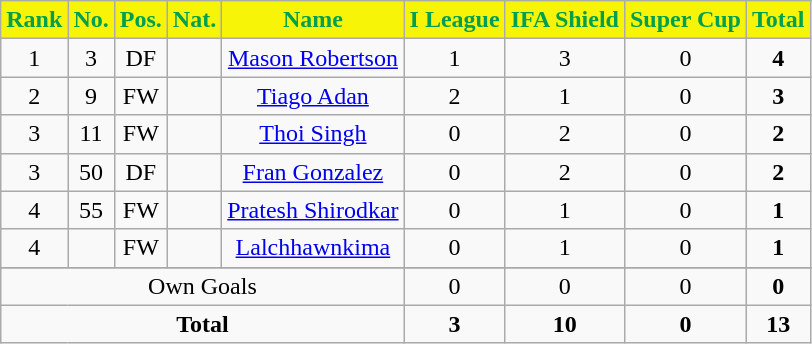<table class="wikitable sortable" style="text-align:center">
<tr>
<th style="background:#F7F408; color:#00A050;" text-align:center;">Rank</th>
<th style="background:#F7F408; color:#00A050;" text-align:center;">No.</th>
<th style="background:#F7F408; color:#00A050;" text-align:center;">Pos.</th>
<th style="background:#F7F408; color:#00A050;" text-align:center;">Nat.</th>
<th style="background:#F7F408; color:#00A050;" text-align:center;">Name</th>
<th style="background:#F7F408; color:#00A050;" text-align:center;">I League</th>
<th style="background:#F7F408; color:#00A050;" text-align:center;">IFA Shield</th>
<th style="background:#F7F408; color:#00A050;" text-align:center;">Super Cup</th>
<th style="background:#F7F408; color:#00A050;" text-align:center;">Total</th>
</tr>
<tr>
<td>1</td>
<td>3</td>
<td>DF</td>
<td></td>
<td><a href='#'>Mason Robertson</a></td>
<td>1</td>
<td>3</td>
<td>0</td>
<td><strong>4</strong></td>
</tr>
<tr>
<td>2</td>
<td>9</td>
<td>FW</td>
<td></td>
<td><a href='#'>Tiago Adan</a></td>
<td>2</td>
<td>1</td>
<td>0</td>
<td><strong>3</strong></td>
</tr>
<tr>
<td>3</td>
<td>11</td>
<td>FW</td>
<td></td>
<td><a href='#'>Thoi Singh</a></td>
<td>0</td>
<td>2</td>
<td>0</td>
<td><strong>2</strong></td>
</tr>
<tr>
<td>3</td>
<td>50</td>
<td>DF</td>
<td></td>
<td><a href='#'>Fran Gonzalez</a></td>
<td>0</td>
<td>2</td>
<td>0</td>
<td><strong>2</strong></td>
</tr>
<tr>
<td>4</td>
<td>55</td>
<td>FW</td>
<td></td>
<td><a href='#'>Pratesh Shirodkar</a></td>
<td>0</td>
<td>1</td>
<td>0</td>
<td><strong>1</strong></td>
</tr>
<tr>
<td>4</td>
<td></td>
<td>FW</td>
<td></td>
<td><a href='#'>Lalchhawnkima</a></td>
<td>0</td>
<td>1</td>
<td>0</td>
<td><strong>1</strong></td>
</tr>
<tr>
</tr>
<tr class="sortbottom">
<td colspan="5">Own Goals</td>
<td>0</td>
<td>0</td>
<td>0</td>
<td><strong>0</strong></td>
</tr>
<tr class="sortbottom">
<td colspan="5"><strong>Total</strong></td>
<td><strong>3</strong></td>
<td><strong>10</strong></td>
<td><strong>0</strong></td>
<td><strong>13</strong></td>
</tr>
</table>
